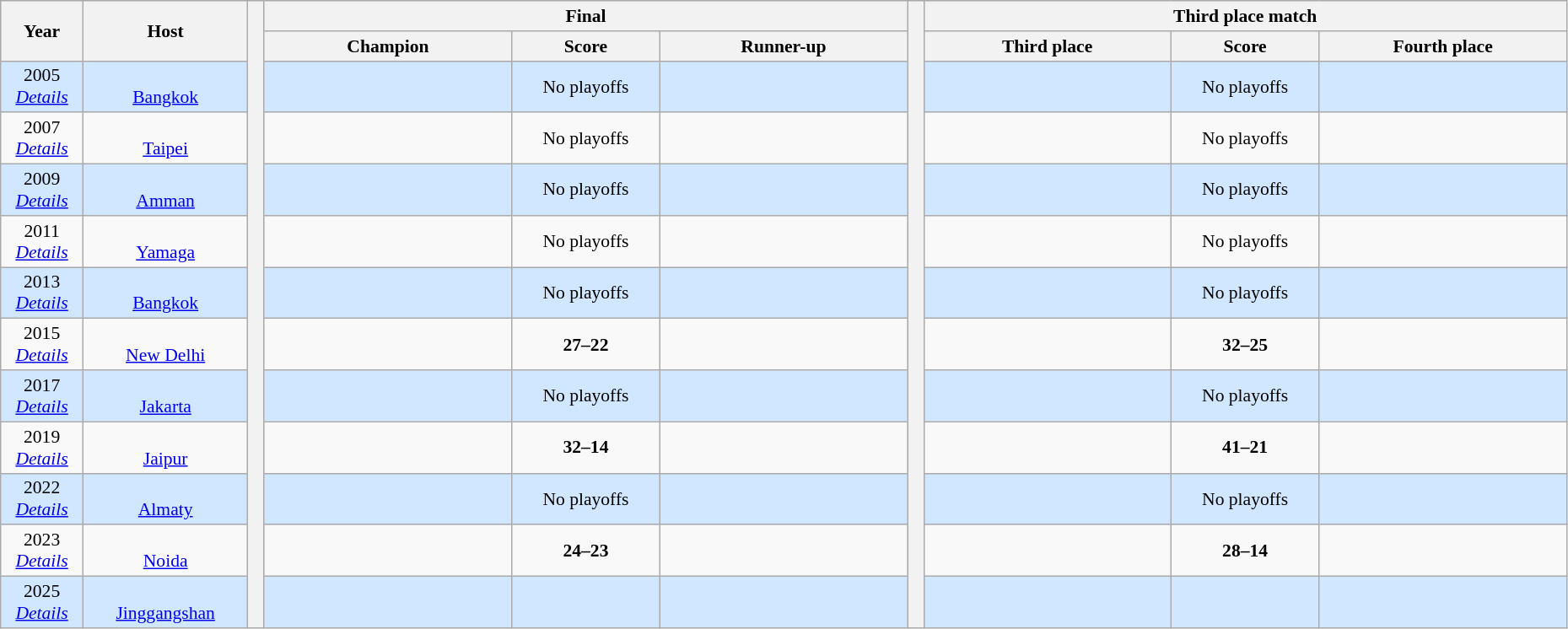<table class="wikitable" style="font-size:90%; width: 98%; text-align: center;">
<tr bgcolor=#C1D8FF>
<th rowspan=2 width=5%>Year</th>
<th rowspan=2 width=10%>Host</th>
<th rowspan=13 width="1%" bgcolor="ffffff"></th>
<th colspan=3>Final</th>
<th rowspan=13 width="1%" bgcolor="ffffff"></th>
<th colspan=3>Third place match</th>
</tr>
<tr bgcolor=#EFEFEF>
<th width=15%>Champion</th>
<th width=9%>Score</th>
<th width=15%>Runner-up</th>
<th width=15%>Third place</th>
<th width=9%>Score</th>
<th width=15%>Fourth place</th>
</tr>
<tr bgcolor=#D0E7FF>
<td>2005<br><em><a href='#'>Details</a></em></td>
<td><br><a href='#'>Bangkok</a></td>
<td><strong></strong></td>
<td><span>No playoffs</span></td>
<td></td>
<td></td>
<td><span>No playoffs</span></td>
<td></td>
</tr>
<tr>
<td>2007<br><em><a href='#'>Details</a></em></td>
<td><br><a href='#'>Taipei</a></td>
<td><strong></strong></td>
<td><span>No playoffs</span></td>
<td></td>
<td></td>
<td><span>No playoffs</span></td>
<td></td>
</tr>
<tr bgcolor=#D0E7FF>
<td>2009<br><em><a href='#'>Details</a></em></td>
<td><br><a href='#'>Amman</a></td>
<td><strong></strong></td>
<td><span>No playoffs</span></td>
<td></td>
<td></td>
<td><span>No playoffs</span></td>
<td></td>
</tr>
<tr>
<td>2011<br><em><a href='#'>Details</a></em></td>
<td><br><a href='#'>Yamaga</a></td>
<td><strong></strong></td>
<td><span>No playoffs</span></td>
<td></td>
<td></td>
<td><span>No playoffs</span></td>
<td></td>
</tr>
<tr bgcolor=#D0E7FF>
<td>2013<br><em><a href='#'>Details</a></em></td>
<td><br><a href='#'>Bangkok</a></td>
<td><strong></strong></td>
<td><span>No playoffs</span></td>
<td></td>
<td></td>
<td><span>No playoffs</span></td>
<td></td>
</tr>
<tr>
<td>2015<br><em><a href='#'>Details</a></em></td>
<td><br><a href='#'>New Delhi</a></td>
<td><strong></strong></td>
<td><strong>27–22</strong></td>
<td></td>
<td></td>
<td><strong>32–25</strong></td>
<td></td>
</tr>
<tr bgcolor=#D0E7FF>
<td>2017<br><em><a href='#'>Details</a></em></td>
<td><br><a href='#'>Jakarta</a></td>
<td><strong></strong></td>
<td><span>No playoffs</span></td>
<td></td>
<td></td>
<td><span>No playoffs</span></td>
<td></td>
</tr>
<tr>
<td>2019<br><em><a href='#'>Details</a></em></td>
<td><br><a href='#'>Jaipur</a></td>
<td><strong></strong></td>
<td><strong>32–14</strong></td>
<td></td>
<td></td>
<td><strong>41–21</strong></td>
<td></td>
</tr>
<tr bgcolor=#D0E7FF>
<td>2022<br><em><a href='#'>Details</a></em></td>
<td><br><a href='#'>Almaty</a></td>
<td><strong></strong></td>
<td><span>No playoffs</span></td>
<td></td>
<td></td>
<td><span>No playoffs</span></td>
<td></td>
</tr>
<tr>
<td>2023<br><em><a href='#'>Details</a></em></td>
<td><br><a href='#'>Noida</a></td>
<td><strong></strong></td>
<td><strong>24–23</strong></td>
<td></td>
<td></td>
<td><strong>28–14</strong></td>
<td></td>
</tr>
<tr bgcolor=#D0E7FF>
<td>2025<br><em><a href='#'>Details</a></em></td>
<td><br><a href='#'>Jinggangshan</a></td>
<td></td>
<td></td>
<td></td>
<td></td>
<td></td>
<td></td>
</tr>
</table>
